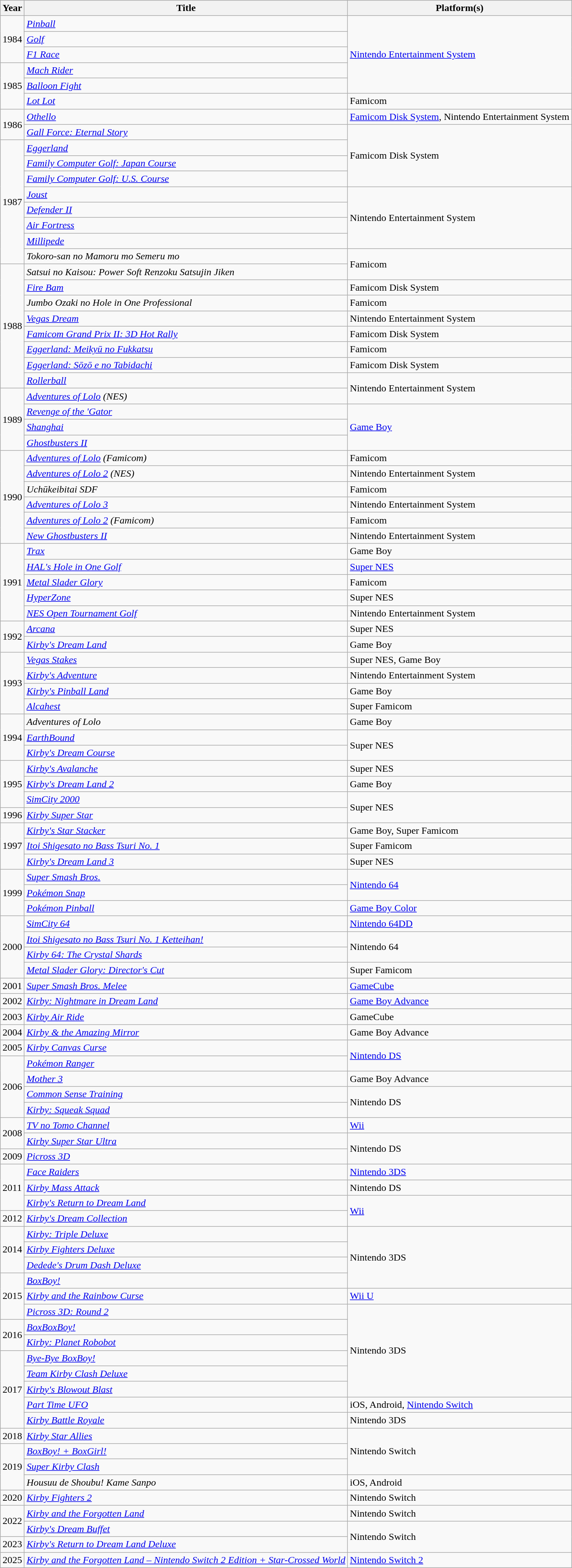<table class="wikitable sortable plainrowheaders">
<tr>
<th scope="col">Year</th>
<th scope="col">Title</th>
<th scope="col">Platform(s)</th>
</tr>
<tr>
<td rowspan="3">1984</td>
<td><em><a href='#'>Pinball</a></em></td>
<td rowspan="5"><a href='#'>Nintendo Entertainment System</a></td>
</tr>
<tr>
<td><em><a href='#'>Golf</a></em></td>
</tr>
<tr>
<td><em><a href='#'>F1 Race</a></em></td>
</tr>
<tr>
<td rowspan="3">1985</td>
<td><em><a href='#'>Mach Rider</a></em></td>
</tr>
<tr>
<td><em><a href='#'>Balloon Fight</a></em></td>
</tr>
<tr>
<td><em><a href='#'>Lot Lot</a></em></td>
<td>Famicom</td>
</tr>
<tr>
<td rowspan="2">1986</td>
<td><em><a href='#'>Othello</a></em></td>
<td><a href='#'>Famicom Disk System</a>, Nintendo Entertainment System</td>
</tr>
<tr>
<td><em><a href='#'>Gall Force: Eternal Story</a></em></td>
<td rowspan="4">Famicom Disk System</td>
</tr>
<tr>
<td rowspan="8">1987</td>
<td><em><a href='#'>Eggerland</a></em></td>
</tr>
<tr>
<td><em><a href='#'>Family Computer Golf: Japan Course</a></em></td>
</tr>
<tr>
<td><em><a href='#'>Family Computer Golf: U.S. Course</a></em></td>
</tr>
<tr>
<td><em><a href='#'>Joust</a></em></td>
<td rowspan="4">Nintendo Entertainment System</td>
</tr>
<tr>
<td><em><a href='#'>Defender II</a></em></td>
</tr>
<tr>
<td><em><a href='#'>Air Fortress</a></em></td>
</tr>
<tr>
<td><em><a href='#'>Millipede</a></em></td>
</tr>
<tr>
<td><em>Tokoro-san no Mamoru mo Semeru mo</em></td>
<td rowspan="2">Famicom</td>
</tr>
<tr>
<td rowspan="8">1988</td>
<td><em>Satsui no Kaisou: Power Soft Renzoku Satsujin Jiken</em></td>
</tr>
<tr>
<td><em><a href='#'>Fire Bam</a></em></td>
<td>Famicom Disk System</td>
</tr>
<tr>
<td><em>Jumbo Ozaki no Hole in One Professional</em></td>
<td>Famicom</td>
</tr>
<tr>
<td><em><a href='#'>Vegas Dream</a></em></td>
<td>Nintendo Entertainment System</td>
</tr>
<tr>
<td><em><a href='#'>Famicom Grand Prix II: 3D Hot Rally</a></em></td>
<td>Famicom Disk System</td>
</tr>
<tr>
<td><em><a href='#'>Eggerland: Meikyū no Fukkatsu</a></em></td>
<td>Famicom</td>
</tr>
<tr>
<td><em><a href='#'>Eggerland: Sōzō e no Tabidachi</a></em></td>
<td>Famicom Disk System</td>
</tr>
<tr>
<td><em><a href='#'>Rollerball</a></em></td>
<td rowspan="2">Nintendo Entertainment System</td>
</tr>
<tr>
<td rowspan="4">1989</td>
<td><em><a href='#'>Adventures of Lolo</a> (NES)</em></td>
</tr>
<tr>
<td><em><a href='#'>Revenge of the 'Gator</a></em></td>
<td rowspan="3"><a href='#'>Game Boy</a></td>
</tr>
<tr>
<td><em><a href='#'>Shanghai</a></em></td>
</tr>
<tr>
<td><em><a href='#'>Ghostbusters II</a></em></td>
</tr>
<tr>
<td rowspan="6">1990</td>
<td><em><a href='#'>Adventures of Lolo</a> (Famicom)</em></td>
<td>Famicom</td>
</tr>
<tr>
<td><em><a href='#'>Adventures of Lolo 2</a> (NES)</em></td>
<td>Nintendo Entertainment System</td>
</tr>
<tr>
<td><em>Uchūkeibitai SDF</em></td>
<td>Famicom</td>
</tr>
<tr>
<td><em><a href='#'>Adventures of Lolo 3</a></em></td>
<td>Nintendo Entertainment System</td>
</tr>
<tr>
<td><em><a href='#'>Adventures of Lolo 2</a> (Famicom)</em></td>
<td>Famicom</td>
</tr>
<tr>
<td><em><a href='#'>New Ghostbusters II</a></em></td>
<td>Nintendo Entertainment System</td>
</tr>
<tr>
<td rowspan="5">1991</td>
<td><em><a href='#'>Trax</a></em></td>
<td>Game Boy</td>
</tr>
<tr>
<td><em><a href='#'>HAL's Hole in One Golf</a></em></td>
<td><a href='#'>Super NES</a></td>
</tr>
<tr>
<td><em><a href='#'>Metal Slader Glory</a></em></td>
<td>Famicom</td>
</tr>
<tr>
<td><em><a href='#'>HyperZone</a></em></td>
<td>Super NES</td>
</tr>
<tr>
<td><em><a href='#'>NES Open Tournament Golf</a></em></td>
<td>Nintendo Entertainment System</td>
</tr>
<tr>
<td rowspan="2">1992</td>
<td><em><a href='#'>Arcana</a></em></td>
<td>Super NES</td>
</tr>
<tr>
<td><em><a href='#'>Kirby's Dream Land</a></em></td>
<td>Game Boy</td>
</tr>
<tr>
<td rowspan="4">1993</td>
<td><em><a href='#'>Vegas Stakes</a></em></td>
<td>Super NES, Game Boy</td>
</tr>
<tr>
<td><em><a href='#'>Kirby's Adventure</a></em></td>
<td>Nintendo Entertainment System</td>
</tr>
<tr>
<td><em><a href='#'>Kirby's Pinball Land</a></em></td>
<td>Game Boy</td>
</tr>
<tr>
<td><em><a href='#'>Alcahest</a></em></td>
<td>Super Famicom</td>
</tr>
<tr>
<td rowspan="3">1994</td>
<td><em>Adventures of Lolo</em></td>
<td>Game Boy</td>
</tr>
<tr>
<td><em><a href='#'>EarthBound</a></em></td>
<td rowspan="2">Super NES</td>
</tr>
<tr>
<td><em><a href='#'>Kirby's Dream Course</a></em></td>
</tr>
<tr>
<td rowspan="3">1995</td>
<td><em><a href='#'>Kirby's Avalanche</a></em></td>
<td>Super NES</td>
</tr>
<tr>
<td><em><a href='#'>Kirby's Dream Land 2</a></em></td>
<td>Game Boy</td>
</tr>
<tr>
<td><em><a href='#'>SimCity 2000</a></em></td>
<td rowspan="2">Super NES</td>
</tr>
<tr>
<td>1996</td>
<td><em><a href='#'>Kirby Super Star</a></em></td>
</tr>
<tr>
<td rowspan="3">1997</td>
<td><em><a href='#'>Kirby's Star Stacker</a></em></td>
<td>Game Boy, Super Famicom</td>
</tr>
<tr>
<td><em><a href='#'>Itoi Shigesato no Bass Tsuri No. 1</a></em></td>
<td>Super Famicom</td>
</tr>
<tr>
<td><em><a href='#'>Kirby's Dream Land 3</a></em></td>
<td>Super NES</td>
</tr>
<tr>
<td rowspan="3">1999</td>
<td><em><a href='#'>Super Smash Bros.</a></em></td>
<td rowspan="2"><a href='#'>Nintendo 64</a></td>
</tr>
<tr>
<td><em><a href='#'>Pokémon Snap</a></em></td>
</tr>
<tr>
<td><em><a href='#'>Pokémon Pinball</a></em></td>
<td><a href='#'>Game Boy Color</a></td>
</tr>
<tr>
<td rowspan="4">2000</td>
<td><em><a href='#'>SimCity 64</a></em></td>
<td><a href='#'>Nintendo 64DD</a></td>
</tr>
<tr>
<td><em><a href='#'>Itoi Shigesato no Bass Tsuri No. 1 Ketteihan!</a></em></td>
<td rowspan="2">Nintendo 64</td>
</tr>
<tr>
<td><em><a href='#'>Kirby 64: The Crystal Shards</a></em></td>
</tr>
<tr>
<td><em><a href='#'>Metal Slader Glory: Director's Cut</a></em></td>
<td>Super Famicom</td>
</tr>
<tr>
<td>2001</td>
<td><em><a href='#'>Super Smash Bros. Melee</a></em></td>
<td><a href='#'>GameCube</a></td>
</tr>
<tr>
<td>2002</td>
<td><em><a href='#'>Kirby: Nightmare in Dream Land</a></em></td>
<td><a href='#'>Game Boy Advance</a></td>
</tr>
<tr>
<td>2003</td>
<td><em><a href='#'>Kirby Air Ride</a></em></td>
<td>GameCube</td>
</tr>
<tr>
<td>2004</td>
<td><em><a href='#'>Kirby & the Amazing Mirror</a></em></td>
<td>Game Boy Advance</td>
</tr>
<tr>
<td>2005</td>
<td><em><a href='#'>Kirby Canvas Curse</a></em></td>
<td rowspan="2"><a href='#'>Nintendo DS</a></td>
</tr>
<tr>
<td rowspan="4">2006</td>
<td><em><a href='#'>Pokémon Ranger</a></em></td>
</tr>
<tr>
<td><em><a href='#'>Mother 3</a></em></td>
<td>Game Boy Advance</td>
</tr>
<tr>
<td><em><a href='#'>Common Sense Training</a></em></td>
<td rowspan="2">Nintendo DS</td>
</tr>
<tr>
<td><em><a href='#'>Kirby: Squeak Squad</a></em></td>
</tr>
<tr>
<td rowspan="2">2008</td>
<td><em><a href='#'>TV no Tomo Channel</a></em></td>
<td><a href='#'>Wii</a></td>
</tr>
<tr>
<td><em><a href='#'>Kirby Super Star Ultra</a></em></td>
<td rowspan="2">Nintendo DS</td>
</tr>
<tr>
<td>2009</td>
<td><em><a href='#'>Picross 3D</a></em></td>
</tr>
<tr>
<td rowspan="3">2011</td>
<td><em><a href='#'>Face Raiders</a></em></td>
<td><a href='#'>Nintendo 3DS</a></td>
</tr>
<tr>
<td><em><a href='#'>Kirby Mass Attack</a></em></td>
<td>Nintendo DS</td>
</tr>
<tr>
<td><em><a href='#'>Kirby's Return to Dream Land</a></em></td>
<td rowspan="2"><a href='#'>Wii</a></td>
</tr>
<tr>
<td>2012</td>
<td><em><a href='#'>Kirby's Dream Collection</a></em></td>
</tr>
<tr>
<td rowspan="3">2014</td>
<td><em><a href='#'>Kirby: Triple Deluxe</a></em></td>
<td rowspan="4">Nintendo 3DS</td>
</tr>
<tr>
<td><em><a href='#'>Kirby Fighters Deluxe</a></em></td>
</tr>
<tr>
<td><em><a href='#'>Dedede's Drum Dash Deluxe</a></em></td>
</tr>
<tr>
<td rowspan="3">2015</td>
<td><em><a href='#'>BoxBoy!</a></em></td>
</tr>
<tr>
<td><em><a href='#'>Kirby and the Rainbow Curse</a></em></td>
<td><a href='#'>Wii U</a></td>
</tr>
<tr>
<td><em><a href='#'>Picross 3D: Round 2</a></em></td>
<td rowspan="6">Nintendo 3DS</td>
</tr>
<tr>
<td rowspan="2">2016</td>
<td><em><a href='#'>BoxBoxBoy!</a></em></td>
</tr>
<tr>
<td><em><a href='#'>Kirby: Planet Robobot</a></em></td>
</tr>
<tr>
<td rowspan="5">2017</td>
<td><em><a href='#'>Bye-Bye BoxBoy!</a></em></td>
</tr>
<tr>
<td><em><a href='#'>Team Kirby Clash Deluxe</a></em></td>
</tr>
<tr>
<td><em><a href='#'>Kirby's Blowout Blast</a></em></td>
</tr>
<tr>
<td><em><a href='#'>Part Time UFO</a></em></td>
<td>iOS, Android, <a href='#'>Nintendo Switch</a></td>
</tr>
<tr>
<td><em><a href='#'>Kirby Battle Royale</a></em></td>
<td>Nintendo 3DS</td>
</tr>
<tr>
<td>2018</td>
<td><em><a href='#'>Kirby Star Allies</a></em></td>
<td Rowspan="3">Nintendo Switch</td>
</tr>
<tr>
<td rowspan="3">2019</td>
<td><em><a href='#'>BoxBoy! + BoxGirl!</a></em></td>
</tr>
<tr>
<td><em><a href='#'>Super Kirby Clash</a></em></td>
</tr>
<tr>
<td><em>Housuu de Shoubu! Kame Sanpo</em></td>
<td>iOS, Android</td>
</tr>
<tr>
<td>2020</td>
<td><em><a href='#'>Kirby Fighters 2</a></em></td>
<td>Nintendo Switch</td>
</tr>
<tr>
<td rowspan="2">2022</td>
<td><em><a href='#'>Kirby and the Forgotten Land</a></em></td>
<td>Nintendo Switch</td>
</tr>
<tr>
<td><em><a href='#'>Kirby's Dream Buffet</a></em></td>
<td rowspan="2">Nintendo Switch</td>
</tr>
<tr>
<td>2023</td>
<td><em><a href='#'>Kirby's Return to Dream Land Deluxe</a></em></td>
</tr>
<tr>
<td>2025</td>
<td><a href='#'><em>Kirby and the Forgotten Land – Nintendo Switch 2 Edition + Star-Crossed World</em></a></td>
<td><a href='#'>Nintendo Switch 2</a></td>
</tr>
</table>
